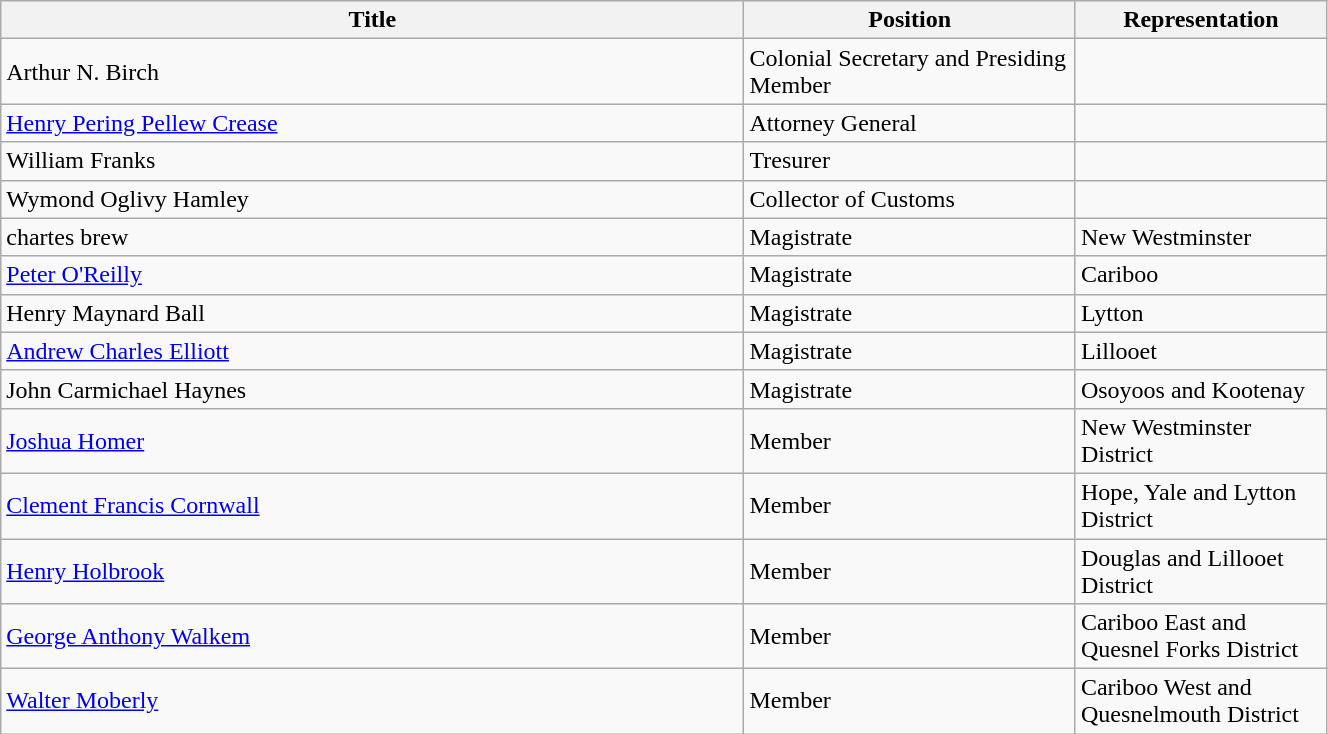<table class="wikitable" style="width:70%;">
<tr>
<th>Title</th>
<th style="width:25%;">Position</th>
<th style="width:160px;">Representation</th>
</tr>
<tr>
<td>Arthur N. Birch</td>
<td>Colonial Secretary and Presiding Member</td>
<td></td>
</tr>
<tr>
<td><a href='#'>Henry Pering Pellew Crease</a></td>
<td>Attorney General</td>
<td></td>
</tr>
<tr>
<td>William Franks</td>
<td>Tresurer</td>
<td></td>
</tr>
<tr>
<td>Wymond Oglivy Hamley</td>
<td>Collector of Customs</td>
<td></td>
</tr>
<tr>
<td>chartes brew</td>
<td>Magistrate</td>
<td>New Westminster</td>
</tr>
<tr>
<td><a href='#'>Peter O'Reilly</a></td>
<td>Magistrate</td>
<td>Cariboo</td>
</tr>
<tr>
<td>Henry Maynard Ball</td>
<td>Magistrate</td>
<td>Lytton</td>
</tr>
<tr>
<td><a href='#'>Andrew Charles Elliott</a></td>
<td>Magistrate</td>
<td>Lillooet</td>
</tr>
<tr>
<td>John Carmichael Haynes</td>
<td>Magistrate</td>
<td>Osoyoos and Kootenay</td>
</tr>
<tr>
<td><a href='#'>Joshua Homer</a></td>
<td>Member</td>
<td>New Westminster District</td>
</tr>
<tr>
<td><a href='#'>Clement Francis Cornwall</a></td>
<td>Member</td>
<td>Hope, Yale and Lytton District</td>
</tr>
<tr>
<td><a href='#'>Henry Holbrook</a></td>
<td>Member</td>
<td>Douglas and Lillooet District</td>
</tr>
<tr>
<td><a href='#'>George Anthony Walkem</a></td>
<td>Member</td>
<td>Cariboo East and Quesnel Forks District</td>
</tr>
<tr>
<td><a href='#'>Walter Moberly</a></td>
<td>Member</td>
<td>Cariboo West and Quesnelmouth District</td>
</tr>
</table>
